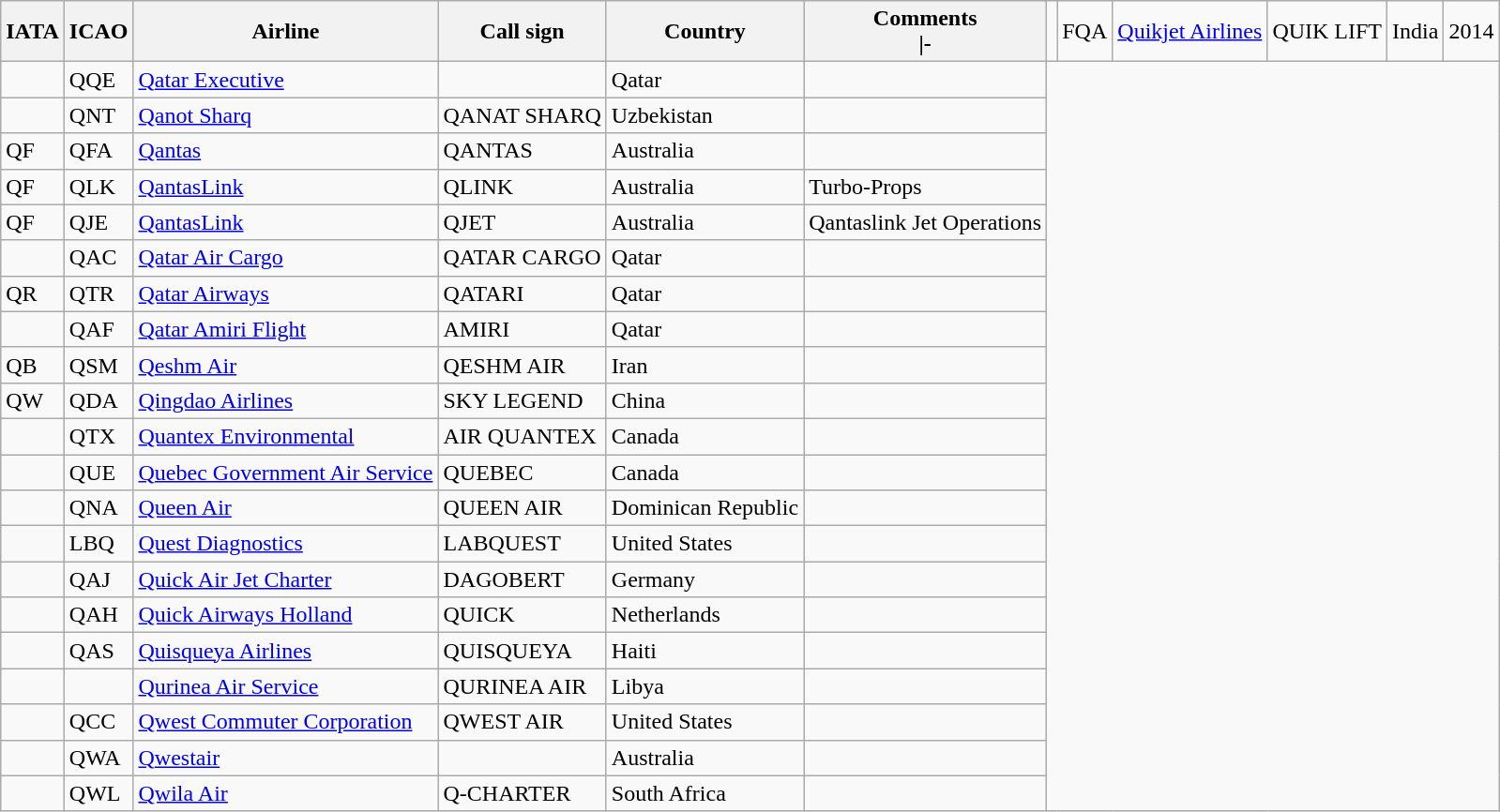<table class="wikitable sortable">
<tr>
<th>IATA</th>
<th>ICAO</th>
<th>Airline</th>
<th>Call sign</th>
<th>Country</th>
<th>Comments<br><onlyinclude>|-</th>
<td></td>
<td>FQA</td>
<td><a href='#'>Quikjet Airlines</a></td>
<td>QUIK LIFT</td>
<td>India</td>
<td>2014</td>
</tr>
<tr>
<td></td>
<td>QQE</td>
<td><a href='#'>Qatar Executive</a></td>
<td></td>
<td>Qatar</td>
<td></td>
</tr>
<tr>
<td></td>
<td>QNT</td>
<td><a href='#'>Qanot Sharq</a></td>
<td>QANAT SHARQ</td>
<td>Uzbekistan</td>
<td></td>
</tr>
<tr>
<td>QF</td>
<td>QFA</td>
<td><a href='#'>Qantas</a></td>
<td>QANTAS</td>
<td>Australia</td>
<td></td>
</tr>
<tr>
<td>QF</td>
<td>QLK</td>
<td><a href='#'>QantasLink</a></td>
<td>QLINK</td>
<td>Australia</td>
<td>Turbo-Props</td>
</tr>
<tr>
<td>QF</td>
<td>QJE</td>
<td><a href='#'>QantasLink</a></td>
<td>QJET</td>
<td>Australia</td>
<td>Qantaslink Jet Operations</td>
</tr>
<tr>
<td></td>
<td>QAC</td>
<td><a href='#'>Qatar Air Cargo</a></td>
<td>QATAR CARGO</td>
<td>Qatar</td>
<td></td>
</tr>
<tr>
<td>QR</td>
<td>QTR</td>
<td><a href='#'>Qatar Airways</a></td>
<td>QATARI</td>
<td>Qatar</td>
<td></td>
</tr>
<tr>
<td></td>
<td>QAF</td>
<td><a href='#'>Qatar Amiri Flight</a></td>
<td>AMIRI</td>
<td>Qatar</td>
<td></td>
</tr>
<tr>
<td>QB</td>
<td>QSM</td>
<td><a href='#'>Qeshm Air</a></td>
<td>QESHM AIR</td>
<td>Iran</td>
<td></td>
</tr>
<tr>
<td>QW</td>
<td>QDA</td>
<td><a href='#'>Qingdao Airlines</a></td>
<td>SKY LEGEND</td>
<td>China</td>
<td></td>
</tr>
<tr>
<td></td>
<td>QTX</td>
<td><a href='#'>Quantex Environmental</a></td>
<td>AIR QUANTEX</td>
<td>Canada</td>
<td></td>
</tr>
<tr>
<td></td>
<td>QUE</td>
<td><a href='#'>Quebec Government Air Service</a></td>
<td>QUEBEC</td>
<td>Canada</td>
<td></td>
</tr>
<tr>
<td></td>
<td>QNA</td>
<td><a href='#'>Queen Air</a></td>
<td>QUEEN AIR</td>
<td>Dominican Republic</td>
<td></td>
</tr>
<tr>
<td></td>
<td>LBQ</td>
<td><a href='#'>Quest Diagnostics</a></td>
<td>LABQUEST</td>
<td>United States</td>
<td></td>
</tr>
<tr>
<td></td>
<td>QAJ</td>
<td><a href='#'>Quick Air Jet Charter</a></td>
<td>DAGOBERT</td>
<td>Germany</td>
<td></td>
</tr>
<tr>
<td></td>
<td>QAH</td>
<td><a href='#'>Quick Airways Holland</a></td>
<td>QUICK</td>
<td>Netherlands</td>
<td></td>
</tr>
<tr>
<td></td>
<td>QAS</td>
<td><a href='#'>Quisqueya Airlines</a></td>
<td>QUISQUEYA</td>
<td>Haiti</td>
<td></td>
</tr>
<tr>
<td></td>
<td></td>
<td><a href='#'>Qurinea Air Service</a></td>
<td>QURINEA AIR</td>
<td>Libya</td>
<td></td>
</tr>
<tr>
<td></td>
<td>QCC</td>
<td><a href='#'>Qwest Commuter Corporation</a></td>
<td>QWEST AIR</td>
<td>United States</td>
<td></td>
</tr>
<tr>
<td></td>
<td>QWA</td>
<td><a href='#'>Qwestair</a></td>
<td></td>
<td>Australia</td>
<td></td>
</tr>
<tr>
<td></td>
<td>QWL</td>
<td><a href='#'>Qwila Air</a></td>
<td>Q-CHARTER</td>
<td>South Africa</td>
<td><br></onlyinclude></td>
</tr>
</table>
